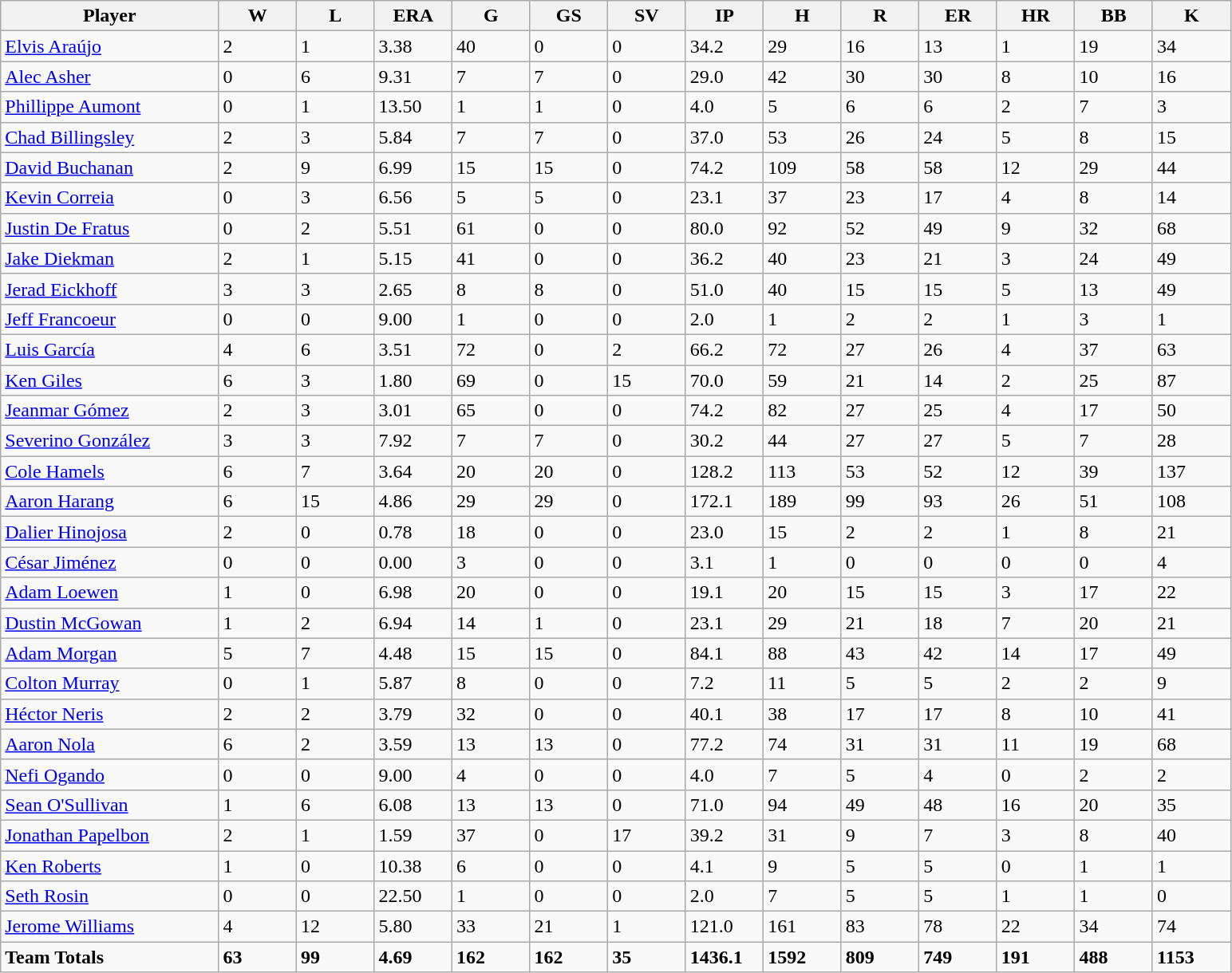<table class="wikitable sortable">
<tr>
<th bgcolor="#DDDDFF" width="14%">Player</th>
<th bgcolor="#DDDDFF" width="5%">W</th>
<th bgcolor="#DDDDFF" width="5%">L</th>
<th bgcolor="#DDDDFF" width="5%">ERA</th>
<th bgcolor="#DDDDFF" width="5%">G</th>
<th bgcolor="#DDDDFF" width="5%">GS</th>
<th bgcolor="#DDDDFF" width="5%">SV</th>
<th bgcolor="#DDDDFF" width="5%">IP</th>
<th bgcolor="#DDDDFF" width="5%">H</th>
<th bgcolor="#DDDDFF" width="5%">R</th>
<th bgcolor="#DDDDFF" width="5%">ER</th>
<th bgcolor="#DDDDFF" width="5%">HR</th>
<th bgcolor="#DDDDFF" width="5%">BB</th>
<th bgcolor="#DDDDFF" width="5%">K</th>
</tr>
<tr>
<td><a href='#'>Elvis Araújo</a></td>
<td>2</td>
<td>1</td>
<td>3.38</td>
<td>40</td>
<td>0</td>
<td>0</td>
<td>34.2</td>
<td>29</td>
<td>16</td>
<td>13</td>
<td>1</td>
<td>19</td>
<td>34</td>
</tr>
<tr>
<td><a href='#'>Alec Asher</a></td>
<td>0</td>
<td>6</td>
<td>9.31</td>
<td>7</td>
<td>7</td>
<td>0</td>
<td>29.0</td>
<td>42</td>
<td>30</td>
<td>30</td>
<td>8</td>
<td>10</td>
<td>16</td>
</tr>
<tr>
<td><a href='#'>Phillippe Aumont</a></td>
<td>0</td>
<td>1</td>
<td>13.50</td>
<td>1</td>
<td>1</td>
<td>0</td>
<td>4.0</td>
<td>5</td>
<td>6</td>
<td>6</td>
<td>2</td>
<td>7</td>
<td>3</td>
</tr>
<tr>
<td><a href='#'>Chad Billingsley</a></td>
<td>2</td>
<td>3</td>
<td>5.84</td>
<td>7</td>
<td>7</td>
<td>0</td>
<td>37.0</td>
<td>53</td>
<td>26</td>
<td>24</td>
<td>5</td>
<td>8</td>
<td>15</td>
</tr>
<tr>
<td><a href='#'>David Buchanan</a></td>
<td>2</td>
<td>9</td>
<td>6.99</td>
<td>15</td>
<td>15</td>
<td>0</td>
<td>74.2</td>
<td>109</td>
<td>58</td>
<td>58</td>
<td>12</td>
<td>29</td>
<td>44</td>
</tr>
<tr>
<td><a href='#'>Kevin Correia</a></td>
<td>0</td>
<td>3</td>
<td>6.56</td>
<td>5</td>
<td>5</td>
<td>0</td>
<td>23.1</td>
<td>37</td>
<td>23</td>
<td>17</td>
<td>4</td>
<td>8</td>
<td>14</td>
</tr>
<tr>
<td><a href='#'>Justin De Fratus</a></td>
<td>0</td>
<td>2</td>
<td>5.51</td>
<td>61</td>
<td>0</td>
<td>0</td>
<td>80.0</td>
<td>92</td>
<td>52</td>
<td>49</td>
<td>9</td>
<td>32</td>
<td>68</td>
</tr>
<tr>
<td><a href='#'>Jake Diekman</a></td>
<td>2</td>
<td>1</td>
<td>5.15</td>
<td>41</td>
<td>0</td>
<td>0</td>
<td>36.2</td>
<td>40</td>
<td>23</td>
<td>21</td>
<td>3</td>
<td>24</td>
<td>49</td>
</tr>
<tr>
<td><a href='#'>Jerad Eickhoff</a></td>
<td>3</td>
<td>3</td>
<td>2.65</td>
<td>8</td>
<td>8</td>
<td>0</td>
<td>51.0</td>
<td>40</td>
<td>15</td>
<td>15</td>
<td>5</td>
<td>13</td>
<td>49</td>
</tr>
<tr>
<td><a href='#'>Jeff Francoeur</a></td>
<td>0</td>
<td>0</td>
<td>9.00</td>
<td>1</td>
<td>0</td>
<td>0</td>
<td>2.0</td>
<td>1</td>
<td>2</td>
<td>2</td>
<td>1</td>
<td>3</td>
<td>1</td>
</tr>
<tr>
<td><a href='#'>Luis García</a></td>
<td>4</td>
<td>6</td>
<td>3.51</td>
<td>72</td>
<td>0</td>
<td>2</td>
<td>66.2</td>
<td>72</td>
<td>27</td>
<td>26</td>
<td>4</td>
<td>37</td>
<td>63</td>
</tr>
<tr>
<td><a href='#'>Ken Giles</a></td>
<td>6</td>
<td>3</td>
<td>1.80</td>
<td>69</td>
<td>0</td>
<td>15</td>
<td>70.0</td>
<td>59</td>
<td>21</td>
<td>14</td>
<td>2</td>
<td>25</td>
<td>87</td>
</tr>
<tr>
<td><a href='#'>Jeanmar Gómez</a></td>
<td>2</td>
<td>3</td>
<td>3.01</td>
<td>65</td>
<td>0</td>
<td>0</td>
<td>74.2</td>
<td>82</td>
<td>27</td>
<td>25</td>
<td>4</td>
<td>17</td>
<td>50</td>
</tr>
<tr>
<td><a href='#'>Severino González</a></td>
<td>3</td>
<td>3</td>
<td>7.92</td>
<td>7</td>
<td>7</td>
<td>0</td>
<td>30.2</td>
<td>44</td>
<td>27</td>
<td>27</td>
<td>5</td>
<td>7</td>
<td>28</td>
</tr>
<tr>
<td><a href='#'>Cole Hamels</a></td>
<td>6</td>
<td>7</td>
<td>3.64</td>
<td>20</td>
<td>20</td>
<td>0</td>
<td>128.2</td>
<td>113</td>
<td>53</td>
<td>52</td>
<td>12</td>
<td>39</td>
<td>137</td>
</tr>
<tr>
<td><a href='#'>Aaron Harang</a></td>
<td>6</td>
<td>15</td>
<td>4.86</td>
<td>29</td>
<td>29</td>
<td>0</td>
<td>172.1</td>
<td>189</td>
<td>99</td>
<td>93</td>
<td>26</td>
<td>51</td>
<td>108</td>
</tr>
<tr>
<td><a href='#'>Dalier Hinojosa</a></td>
<td>2</td>
<td>0</td>
<td>0.78</td>
<td>18</td>
<td>0</td>
<td>0</td>
<td>23.0</td>
<td>15</td>
<td>2</td>
<td>2</td>
<td>1</td>
<td>8</td>
<td>21</td>
</tr>
<tr>
<td><a href='#'>César Jiménez</a></td>
<td>0</td>
<td>0</td>
<td>0.00</td>
<td>3</td>
<td>0</td>
<td>0</td>
<td>3.1</td>
<td>1</td>
<td>0</td>
<td>0</td>
<td>0</td>
<td>0</td>
<td>4</td>
</tr>
<tr>
<td><a href='#'>Adam Loewen</a></td>
<td>1</td>
<td>0</td>
<td>6.98</td>
<td>20</td>
<td>0</td>
<td>0</td>
<td>19.1</td>
<td>20</td>
<td>15</td>
<td>15</td>
<td>3</td>
<td>17</td>
<td>22</td>
</tr>
<tr>
<td><a href='#'>Dustin McGowan</a></td>
<td>1</td>
<td>2</td>
<td>6.94</td>
<td>14</td>
<td>1</td>
<td>0</td>
<td>23.1</td>
<td>29</td>
<td>21</td>
<td>18</td>
<td>7</td>
<td>20</td>
<td>21</td>
</tr>
<tr>
<td><a href='#'>Adam Morgan</a></td>
<td>5</td>
<td>7</td>
<td>4.48</td>
<td>15</td>
<td>15</td>
<td>0</td>
<td>84.1</td>
<td>88</td>
<td>43</td>
<td>42</td>
<td>14</td>
<td>17</td>
<td>49</td>
</tr>
<tr>
<td><a href='#'>Colton Murray</a></td>
<td>0</td>
<td>1</td>
<td>5.87</td>
<td>8</td>
<td>0</td>
<td>0</td>
<td>7.2</td>
<td>11</td>
<td>5</td>
<td>5</td>
<td>2</td>
<td>2</td>
<td>9</td>
</tr>
<tr>
<td><a href='#'>Héctor Neris</a></td>
<td>2</td>
<td>2</td>
<td>3.79</td>
<td>32</td>
<td>0</td>
<td>0</td>
<td>40.1</td>
<td>38</td>
<td>17</td>
<td>17</td>
<td>8</td>
<td>10</td>
<td>41</td>
</tr>
<tr>
<td><a href='#'>Aaron Nola</a></td>
<td>6</td>
<td>2</td>
<td>3.59</td>
<td>13</td>
<td>13</td>
<td>0</td>
<td>77.2</td>
<td>74</td>
<td>31</td>
<td>31</td>
<td>11</td>
<td>19</td>
<td>68</td>
</tr>
<tr>
<td><a href='#'>Nefi Ogando</a></td>
<td>0</td>
<td>0</td>
<td>9.00</td>
<td>4</td>
<td>0</td>
<td>0</td>
<td>4.0</td>
<td>7</td>
<td>5</td>
<td>4</td>
<td>0</td>
<td>2</td>
<td>2</td>
</tr>
<tr>
<td><a href='#'>Sean O'Sullivan</a></td>
<td>1</td>
<td>6</td>
<td>6.08</td>
<td>13</td>
<td>13</td>
<td>0</td>
<td>71.0</td>
<td>94</td>
<td>49</td>
<td>48</td>
<td>16</td>
<td>20</td>
<td>35</td>
</tr>
<tr>
<td><a href='#'>Jonathan Papelbon</a></td>
<td>2</td>
<td>1</td>
<td>1.59</td>
<td>37</td>
<td>0</td>
<td>17</td>
<td>39.2</td>
<td>31</td>
<td>9</td>
<td>7</td>
<td>3</td>
<td>8</td>
<td>40</td>
</tr>
<tr>
<td><a href='#'>Ken Roberts</a></td>
<td>1</td>
<td>0</td>
<td>10.38</td>
<td>6</td>
<td>0</td>
<td>0</td>
<td>4.1</td>
<td>9</td>
<td>5</td>
<td>5</td>
<td>0</td>
<td>1</td>
<td>1</td>
</tr>
<tr>
<td><a href='#'>Seth Rosin</a></td>
<td>0</td>
<td>0</td>
<td>22.50</td>
<td>1</td>
<td>0</td>
<td>0</td>
<td>2.0</td>
<td>7</td>
<td>5</td>
<td>5</td>
<td>1</td>
<td>1</td>
<td>0</td>
</tr>
<tr>
<td><a href='#'>Jerome Williams</a></td>
<td>4</td>
<td>12</td>
<td>5.80</td>
<td>33</td>
<td>21</td>
<td>1</td>
<td>121.0</td>
<td>161</td>
<td>83</td>
<td>78</td>
<td>22</td>
<td>34</td>
<td>74</td>
</tr>
<tr>
<td><strong>Team Totals</strong></td>
<td><strong>63</strong></td>
<td><strong>99</strong></td>
<td><strong>4.69</strong></td>
<td><strong>162</strong></td>
<td><strong>162</strong></td>
<td><strong>35</strong></td>
<td><strong>1436.1</strong></td>
<td><strong>1592</strong></td>
<td><strong>809</strong></td>
<td><strong>749</strong></td>
<td><strong>191</strong></td>
<td><strong>488</strong></td>
<td><strong>1153</strong></td>
</tr>
</table>
